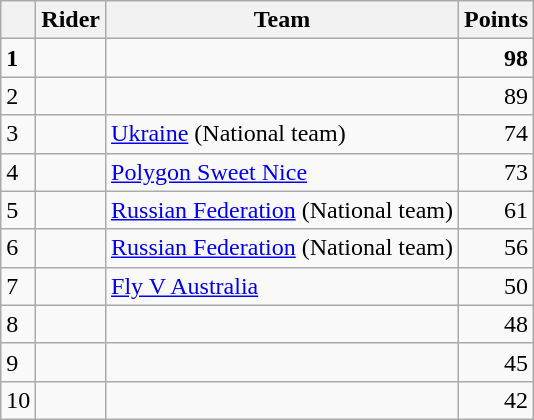<table class="wikitable">
<tr>
<th></th>
<th>Rider</th>
<th>Team</th>
<th>Points</th>
</tr>
<tr>
<td><strong>1</strong></td>
<td><strong></strong>  </td>
<td><strong></strong></td>
<td align=right><strong>98</strong></td>
</tr>
<tr>
<td>2</td>
<td></td>
<td></td>
<td align=right>89</td>
</tr>
<tr>
<td>3</td>
<td></td>
<td><a href='#'>Ukraine</a> (National team)</td>
<td align=right>74</td>
</tr>
<tr>
<td>4</td>
<td></td>
<td><a href='#'>Polygon Sweet Nice</a></td>
<td align=right>73</td>
</tr>
<tr>
<td>5</td>
<td> </td>
<td><a href='#'>Russian Federation</a> (National team)</td>
<td align=right>61</td>
</tr>
<tr>
<td>6</td>
<td> </td>
<td><a href='#'>Russian Federation</a> (National team)</td>
<td align=right>56</td>
</tr>
<tr>
<td>7</td>
<td></td>
<td><a href='#'>Fly V Australia</a></td>
<td align=right>50</td>
</tr>
<tr>
<td>8</td>
<td></td>
<td></td>
<td align=right>48</td>
</tr>
<tr>
<td>9</td>
<td></td>
<td></td>
<td align=right>45</td>
</tr>
<tr>
<td>10</td>
<td></td>
<td></td>
<td align=right>42</td>
</tr>
</table>
